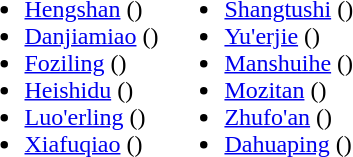<table>
<tr>
<td valign="top"><br><ul><li><a href='#'>Hengshan</a> ()</li><li><a href='#'>Danjiamiao</a> ()</li><li><a href='#'>Foziling</a> ()</li><li><a href='#'>Heishidu</a> ()</li><li><a href='#'>Luo'erling</a> ()</li><li><a href='#'>Xiafuqiao</a> ()</li></ul></td>
<td valign="top"><br><ul><li><a href='#'>Shangtushi</a> ()</li><li><a href='#'>Yu'erjie</a> ()</li><li><a href='#'>Manshuihe</a> ()</li><li><a href='#'>Mozitan</a> ()</li><li><a href='#'>Zhufo'an</a> ()</li><li><a href='#'>Dahuaping</a> ()</li></ul></td>
</tr>
</table>
